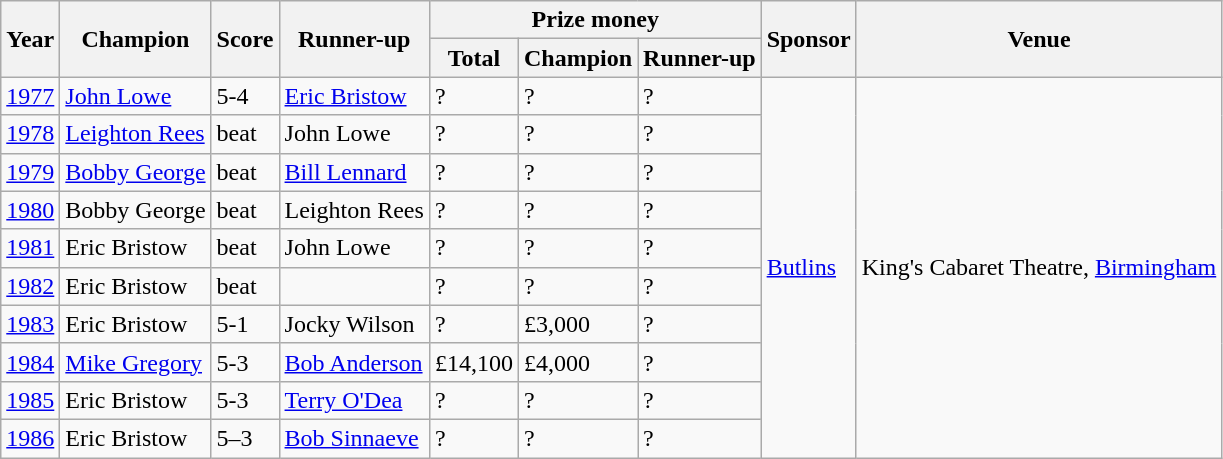<table class="wikitable">
<tr>
<th rowspan=2>Year</th>
<th rowspan=2>Champion </th>
<th rowspan=2>Score</th>
<th rowspan=2>Runner-up </th>
<th colspan=3>Prize money</th>
<th rowspan=2>Sponsor</th>
<th rowspan=2>Venue</th>
</tr>
<tr>
<th>Total</th>
<th>Champion</th>
<th>Runner-up</th>
</tr>
<tr>
<td><a href='#'>1977</a></td>
<td> <a href='#'>John Lowe</a></td>
<td>5-4</td>
<td> <a href='#'>Eric Bristow</a></td>
<td>?</td>
<td>?</td>
<td>?</td>
<td rowspan=10><a href='#'>Butlins</a></td>
<td rowspan=10>King's Cabaret Theatre, <a href='#'>Birmingham</a></td>
</tr>
<tr>
<td><a href='#'>1978</a></td>
<td> <a href='#'>Leighton Rees</a></td>
<td>beat</td>
<td> John Lowe</td>
<td>?</td>
<td>?</td>
<td>?</td>
</tr>
<tr>
<td><a href='#'>1979</a></td>
<td> <a href='#'>Bobby George</a></td>
<td>beat</td>
<td> <a href='#'>Bill Lennard</a></td>
<td>?</td>
<td>?</td>
<td>?</td>
</tr>
<tr>
<td><a href='#'>1980</a></td>
<td> Bobby George</td>
<td>beat</td>
<td> Leighton Rees</td>
<td>?</td>
<td>?</td>
<td>?</td>
</tr>
<tr>
<td><a href='#'>1981</a></td>
<td> Eric Bristow</td>
<td>beat</td>
<td> John Lowe</td>
<td>?</td>
<td>?</td>
<td>?</td>
</tr>
<tr>
<td><a href='#'>1982</a></td>
<td> Eric Bristow</td>
<td>beat</td>
<td></td>
<td>?</td>
<td>?</td>
<td>?</td>
</tr>
<tr>
<td><a href='#'>1983</a></td>
<td> Eric Bristow <small></small></td>
<td>5-1</td>
<td> Jocky Wilson <small></small></td>
<td>?</td>
<td>£3,000</td>
<td>?</td>
</tr>
<tr>
<td><a href='#'>1984</a></td>
<td> <a href='#'>Mike Gregory</a></td>
<td>5-3</td>
<td> <a href='#'>Bob Anderson</a></td>
<td>£14,100</td>
<td>£4,000</td>
<td>?</td>
</tr>
<tr>
<td><a href='#'>1985</a></td>
<td> Eric Bristow</td>
<td>5-3</td>
<td> <a href='#'>Terry O'Dea</a></td>
<td>?</td>
<td>?</td>
<td>?</td>
</tr>
<tr>
<td><a href='#'>1986</a></td>
<td> Eric Bristow</td>
<td>5–3</td>
<td> <a href='#'>Bob Sinnaeve</a></td>
<td>?</td>
<td>?</td>
<td>?</td>
</tr>
</table>
